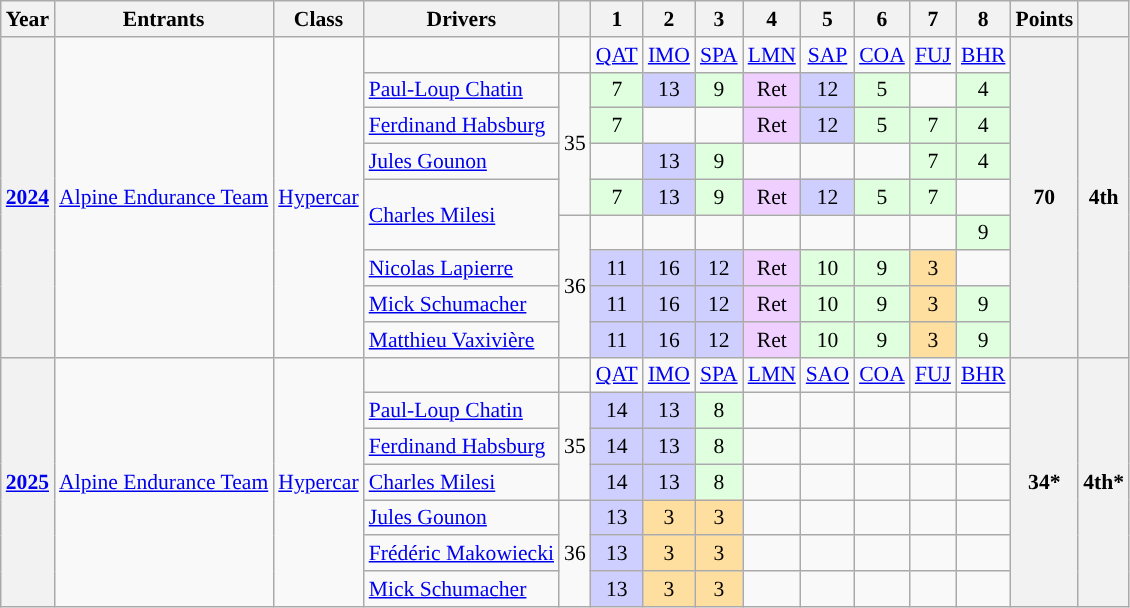<table class="wikitable" style="text-align:center; font-size:90%">
<tr>
<th>Year</th>
<th>Entrants</th>
<th>Class</th>
<th>Drivers</th>
<th></th>
<th>1</th>
<th>2</th>
<th>3</th>
<th>4</th>
<th>5</th>
<th>6</th>
<th>7</th>
<th>8</th>
<th>Points</th>
<th></th>
</tr>
<tr>
<th rowspan="9"><a href='#'>2024</a></th>
<td rowspan="9"><a href='#'>Alpine Endurance Team</a></td>
<td rowspan="9"><a href='#'>Hypercar</a></td>
<td></td>
<td></td>
<td><a href='#'>QAT</a></td>
<td><a href='#'>IMO</a></td>
<td><a href='#'>SPA</a></td>
<td><a href='#'>LMN</a></td>
<td><a href='#'>SAP</a></td>
<td><a href='#'>COA</a></td>
<td><a href='#'>FUJ</a></td>
<td><a href='#'>BHR</a></td>
<th rowspan="9">70</th>
<th rowspan="9">4th</th>
</tr>
<tr>
<td align="left"> <a href='#'>Paul-Loup Chatin</a></td>
<td rowspan="4">35</td>
<td style="background:#DFFFDF;”">7</td>
<td style="background:#CFCFFF;”">13</td>
<td style="background:#DFFFDF;”">9</td>
<td style="background:#efcfff;">Ret</td>
<td style="background:#CFCFFF;”">12</td>
<td style="background:#DFFFDF;”">5</td>
<td></td>
<td style="background:#DFFFDF;”">4</td>
</tr>
<tr>
<td align="left"> <a href='#'>Ferdinand Habsburg</a></td>
<td style="background:#DFFFDF;”">7</td>
<td></td>
<td></td>
<td style="background:#efcfff;">Ret</td>
<td style="background:#CFCFFF;”">12</td>
<td style="background:#DFFFDF;”">5</td>
<td style="background:#dfffdf;">7</td>
<td style="background:#DFFFDF;”">4</td>
</tr>
<tr>
<td align="left"> <a href='#'>Jules Gounon</a></td>
<td></td>
<td style="background:#CFCFFF;”">13</td>
<td style="background:#DFFFDF;”">9</td>
<td></td>
<td></td>
<td></td>
<td style="background:#dfffdf;">7</td>
<td style="background:#DFFFDF;”">4</td>
</tr>
<tr>
<td align="left" rowspan="2"> <a href='#'>Charles Milesi</a></td>
<td style="background:#DFFFDF;”">7</td>
<td style="background:#CFCFFF;”">13</td>
<td style="background:#DFFFDF;”">9</td>
<td style="background:#efcfff;">Ret</td>
<td style="background:#CFCFFF;”">12</td>
<td style="background:#DFFFDF;”">5</td>
<td style="background:#dfffdf;">7</td>
<td></td>
</tr>
<tr>
<td rowspan="4">36</td>
<td></td>
<td></td>
<td></td>
<td></td>
<td></td>
<td></td>
<td></td>
<td style="background:#DFFFDF;">9</td>
</tr>
<tr>
<td align="left"> <a href='#'>Nicolas Lapierre</a></td>
<td style="background:#CFCFFF;”">11</td>
<td style="background:#CFCFFF;”">16</td>
<td style="background:#CFCFFF;”">12</td>
<td style="background:#efcfff;">Ret</td>
<td style="background:#dfffdf;">10</td>
<td style="background:#dfffdf;">9</td>
<td style="background:#FFDF9F;”">3</td>
<td></td>
</tr>
<tr>
<td align="left"> <a href='#'>Mick Schumacher</a></td>
<td style="background:#CFCFFF;”">11</td>
<td style="background:#CFCFFF;”">16</td>
<td style="background:#CFCFFF;”">12</td>
<td style="background:#efcfff;">Ret</td>
<td style="background:#dfffdf;">10</td>
<td style="background:#dfffdf;">9</td>
<td style="background:#FFDF9F;”">3</td>
<td style="background:#DFFFDF;”">9</td>
</tr>
<tr>
<td align="left"> <a href='#'>Matthieu Vaxivière</a></td>
<td style="background:#CFCFFF;”">11</td>
<td style="background:#CFCFFF;”">16</td>
<td style="background:#CFCFFF;”">12</td>
<td style="background:#efcfff;">Ret</td>
<td style="background:#dfffdf;">10</td>
<td style="background:#dfffdf;">9</td>
<td style="background:#FFDF9F;”">3</td>
<td style="background:#DFFFDF;”">9</td>
</tr>
<tr>
<th rowspan="7"><a href='#'>2025</a></th>
<td rowspan="7"><a href='#'>Alpine Endurance Team</a></td>
<td rowspan="7"><a href='#'>Hypercar</a></td>
<td></td>
<td></td>
<td><a href='#'>QAT</a></td>
<td><a href='#'>IMO</a></td>
<td><a href='#'>SPA</a></td>
<td><a href='#'>LMN</a></td>
<td><a href='#'>SAO</a></td>
<td><a href='#'>COA</a></td>
<td><a href='#'>FUJ</a></td>
<td><a href='#'>BHR</a></td>
<th rowspan="7">34*</th>
<th rowspan="7">4th*</th>
</tr>
<tr>
<td align="left"> <a href='#'>Paul-Loup Chatin</a></td>
<td rowspan="3">35</td>
<td style="background:#CFCFFF;”">14</td>
<td style="background:#CFCFFF;”">13</td>
<td style="background:#dfffdf;">8</td>
<td></td>
<td></td>
<td></td>
<td></td>
<td></td>
</tr>
<tr>
<td align="left"> <a href='#'>Ferdinand Habsburg</a></td>
<td style="background:#CFCFFF;”">14</td>
<td style="background:#CFCFFF;”">13</td>
<td style="background:#dfffdf;">8</td>
<td></td>
<td></td>
<td></td>
<td></td>
<td></td>
</tr>
<tr>
<td align="left"> <a href='#'>Charles Milesi</a></td>
<td style="background:#CFCFFF;”">14</td>
<td style="background:#CFCFFF;”">13</td>
<td style="background:#dfffdf;">8</td>
<td></td>
<td></td>
<td></td>
<td></td>
<td></td>
</tr>
<tr>
<td align="left"> <a href='#'>Jules Gounon</a></td>
<td rowspan="3">36</td>
<td style="background:#CFCFFF;”">13</td>
<td style="background:#FFDF9F;”">3</td>
<td style="background:#FFDF9F;”">3</td>
<td></td>
<td></td>
<td></td>
<td></td>
<td></td>
</tr>
<tr>
<td align="left"> <a href='#'>Frédéric Makowiecki</a></td>
<td style="background:#CFCFFF;”">13</td>
<td style="background:#FFDF9F;”">3</td>
<td style="background:#FFDF9F;”">3</td>
<td></td>
<td></td>
<td></td>
<td></td>
<td></td>
</tr>
<tr>
<td align="left"> <a href='#'>Mick Schumacher</a></td>
<td style="background:#CFCFFF;”">13</td>
<td style="background:#FFDF9F;”">3</td>
<td style="background:#FFDF9F;”">3</td>
<td></td>
<td></td>
<td></td>
<td></td>
<td></td>
</tr>
</table>
